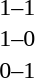<table cellspacing=1 width=70%>
<tr>
<th width=25%></th>
<th width=30%></th>
<th width=15%></th>
<th width=30%></th>
</tr>
<tr>
<td></td>
<td align=right></td>
<td align=center>1–1</td>
<td></td>
</tr>
<tr>
<td></td>
<td align=right></td>
<td align=center>1–0</td>
<td></td>
</tr>
<tr>
<td></td>
<td align=right></td>
<td align=center>0–1</td>
<td></td>
</tr>
</table>
